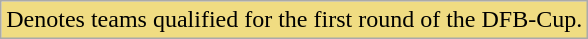<table class="wikitable" align="center">
<tr>
<td bgcolor="#F0DC82">Denotes teams qualified for the first round of the DFB-Cup.</td>
</tr>
</table>
